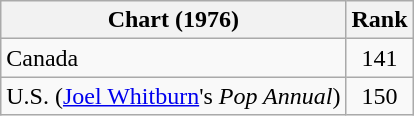<table class="wikitable">
<tr>
<th align="left">Chart (1976)</th>
<th style="text-align:center;">Rank</th>
</tr>
<tr>
<td>Canada </td>
<td style="text-align:center;">141</td>
</tr>
<tr>
<td>U.S. (<a href='#'>Joel Whitburn</a>'s <em>Pop Annual</em>)</td>
<td style="text-align:center;">150</td>
</tr>
</table>
